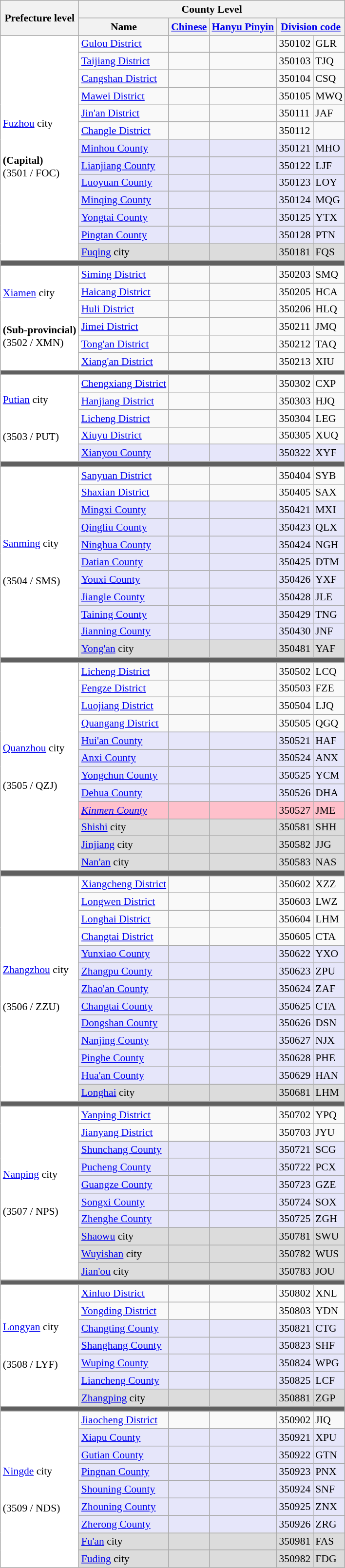<table class="wikitable" style="padding: 24em 0; font-size: 90%;">
<tr>
<th rowspan="2">Prefecture level<br></th>
<th colspan="5">County Level</th>
</tr>
<tr>
<th>Name</th>
<th><a href='#'>Chinese</a></th>
<th><a href='#'>Hanyu Pinyin</a></th>
<th colspan="2"><a href='#'>Division code</a></th>
</tr>
<tr>
<td bgcolor="#FFFFFF" rowspan = 13><a href='#'>Fuzhou</a> city <br><br><br> <strong>(Capital)</strong><br>(3501 / FOC)</td>
<td><a href='#'>Gulou District</a></td>
<td></td>
<td></td>
<td>350102</td>
<td>GLR</td>
</tr>
<tr>
<td><a href='#'>Taijiang District</a></td>
<td></td>
<td></td>
<td>350103</td>
<td>TJQ</td>
</tr>
<tr>
<td><a href='#'>Cangshan District</a></td>
<td></td>
<td></td>
<td>350104</td>
<td>CSQ</td>
</tr>
<tr>
<td><a href='#'>Mawei District</a></td>
<td></td>
<td></td>
<td>350105</td>
<td>MWQ</td>
</tr>
<tr>
<td><a href='#'>Jin'an District</a></td>
<td></td>
<td></td>
<td>350111</td>
<td>JAF</td>
</tr>
<tr>
<td><a href='#'>Changle District</a></td>
<td></td>
<td></td>
<td>350112</td>
<td></td>
</tr>
<tr bgcolor="#E6E6FA">
<td><a href='#'>Minhou County</a></td>
<td></td>
<td> </td>
<td>350121</td>
<td>MHO</td>
</tr>
<tr bgcolor="#E6E6FA">
<td><a href='#'>Lianjiang County</a></td>
<td></td>
<td></td>
<td>350122</td>
<td>LJF</td>
</tr>
<tr bgcolor="#E6E6FA">
<td><a href='#'>Luoyuan County</a></td>
<td></td>
<td></td>
<td>350123</td>
<td>LOY</td>
</tr>
<tr bgcolor="#E6E6FA">
<td><a href='#'>Minqing County</a></td>
<td></td>
<td></td>
<td>350124</td>
<td>MQG</td>
</tr>
<tr bgcolor="#E6E6FA">
<td><a href='#'>Yongtai County</a></td>
<td></td>
<td></td>
<td>350125</td>
<td>YTX</td>
</tr>
<tr bgcolor="#E6E6FA">
<td><a href='#'>Pingtan County</a></td>
<td></td>
<td></td>
<td>350128</td>
<td>PTN</td>
</tr>
<tr bgcolor="#DCDCDC">
<td><a href='#'>Fuqing</a> city</td>
<td></td>
<td></td>
<td>350181</td>
<td>FQS</td>
</tr>
<tr>
</tr>
<tr style = "background:#606060; height: 2pt">
<td colspan = "6"></td>
</tr>
<tr>
<td bgcolor="#FFFFFF" rowspan = 6><a href='#'>Xiamen</a> city <br><br><br> <strong>(Sub-provincial)</strong><br>(3502 / XMN)</td>
<td><a href='#'>Siming District</a></td>
<td></td>
<td></td>
<td>350203</td>
<td>SMQ</td>
</tr>
<tr>
<td><a href='#'>Haicang District</a></td>
<td></td>
<td></td>
<td>350205</td>
<td>HCA</td>
</tr>
<tr>
<td><a href='#'>Huli District</a></td>
<td></td>
<td></td>
<td>350206</td>
<td>HLQ</td>
</tr>
<tr>
<td><a href='#'>Jimei District</a></td>
<td></td>
<td></td>
<td>350211</td>
<td>JMQ</td>
</tr>
<tr>
<td><a href='#'>Tong'an District</a></td>
<td></td>
<td></td>
<td>350212</td>
<td>TAQ</td>
</tr>
<tr>
<td><a href='#'>Xiang'an District</a></td>
<td></td>
<td></td>
<td>350213</td>
<td>XIU</td>
</tr>
<tr>
</tr>
<tr style = "background:#606060; height: 2pt">
<td colspan = "6"></td>
</tr>
<tr>
<td bgcolor="#FFFFFF" rowspan = 5><a href='#'>Putian</a> city <br><br><br>(3503 / PUT)</td>
<td><a href='#'>Chengxiang District</a></td>
<td></td>
<td></td>
<td>350302</td>
<td>CXP</td>
</tr>
<tr>
<td><a href='#'>Hanjiang District</a></td>
<td></td>
<td></td>
<td>350303</td>
<td>HJQ</td>
</tr>
<tr>
<td><a href='#'>Licheng District</a></td>
<td></td>
<td></td>
<td>350304</td>
<td>LEG</td>
</tr>
<tr>
<td><a href='#'>Xiuyu District</a></td>
<td></td>
<td></td>
<td>350305</td>
<td>XUQ</td>
</tr>
<tr bgcolor="#E6E6FA">
<td><a href='#'>Xianyou County</a></td>
<td></td>
<td></td>
<td>350322</td>
<td>XYF</td>
</tr>
<tr>
</tr>
<tr style = "background:#606060; height: 2pt">
<td colspan = "6"></td>
</tr>
<tr>
<td bgcolor="#FFFFFF" rowspan = 12><a href='#'>Sanming</a> city <br><br><br>(3504 / SMS)</td>
</tr>
<tr>
<td><a href='#'>Sanyuan District</a></td>
<td></td>
<td></td>
<td>350404</td>
<td>SYB</td>
</tr>
<tr>
<td><a href='#'>Shaxian District</a></td>
<td></td>
<td></td>
<td>350405</td>
<td>SAX</td>
</tr>
<tr bgcolor="#E6E6FA">
<td><a href='#'>Mingxi County</a></td>
<td></td>
<td></td>
<td>350421</td>
<td>MXI</td>
</tr>
<tr bgcolor="#E6E6FA">
<td><a href='#'>Qingliu County</a></td>
<td></td>
<td></td>
<td>350423</td>
<td>QLX</td>
</tr>
<tr bgcolor="#E6E6FA">
<td><a href='#'>Ninghua County</a></td>
<td></td>
<td></td>
<td>350424</td>
<td>NGH</td>
</tr>
<tr bgcolor="#E6E6FA">
<td><a href='#'>Datian County</a></td>
<td></td>
<td></td>
<td>350425</td>
<td>DTM</td>
</tr>
<tr bgcolor="#E6E6FA">
<td><a href='#'>Youxi County</a></td>
<td></td>
<td></td>
<td>350426</td>
<td>YXF</td>
</tr>
<tr bgcolor="#E6E6FA">
<td><a href='#'>Jiangle County</a></td>
<td></td>
<td></td>
<td>350428</td>
<td>JLE</td>
</tr>
<tr bgcolor="#E6E6FA">
<td><a href='#'>Taining County</a></td>
<td></td>
<td></td>
<td>350429</td>
<td>TNG</td>
</tr>
<tr bgcolor="#E6E6FA">
<td><a href='#'>Jianning County</a></td>
<td></td>
<td></td>
<td>350430</td>
<td>JNF</td>
</tr>
<tr bgcolor="#DCDCDC">
<td><a href='#'>Yong'an</a> city</td>
<td></td>
<td></td>
<td>350481</td>
<td>YAF</td>
</tr>
<tr>
</tr>
<tr style = "background:#606060; height: 2pt">
<td colspan = "6"></td>
</tr>
<tr>
<td bgcolor="#FFFFFF" rowspan = 12><a href='#'>Quanzhou</a> city <br><br><br>(3505 / QZJ)</td>
<td><a href='#'>Licheng District</a></td>
<td></td>
<td></td>
<td>350502</td>
<td>LCQ</td>
</tr>
<tr>
<td><a href='#'>Fengze District</a></td>
<td></td>
<td></td>
<td>350503</td>
<td>FZE</td>
</tr>
<tr>
<td><a href='#'>Luojiang District</a></td>
<td></td>
<td></td>
<td>350504</td>
<td>LJQ</td>
</tr>
<tr>
<td><a href='#'>Quangang District</a></td>
<td></td>
<td></td>
<td>350505</td>
<td>QGQ</td>
</tr>
<tr bgcolor="#E6E6FA">
<td><a href='#'>Hui'an County</a></td>
<td></td>
<td></td>
<td>350521</td>
<td>HAF</td>
</tr>
<tr bgcolor="#E6E6FA">
<td><a href='#'>Anxi County</a></td>
<td></td>
<td></td>
<td>350524</td>
<td>ANX</td>
</tr>
<tr bgcolor="#E6E6FA">
<td><a href='#'>Yongchun County</a></td>
<td></td>
<td></td>
<td>350525</td>
<td>YCM</td>
</tr>
<tr bgcolor="#E6E6FA">
<td><a href='#'>Dehua County</a></td>
<td></td>
<td></td>
<td>350526</td>
<td>DHA</td>
</tr>
<tr style="background:#FFC0CB">
<td><em><a href='#'>Kinmen County</a></em></td>
<td></td>
<td></td>
<td>350527</td>
<td>JME</td>
</tr>
<tr bgcolor="#DCDCDC">
<td><a href='#'>Shishi</a> city</td>
<td></td>
<td></td>
<td>350581</td>
<td>SHH</td>
</tr>
<tr bgcolor="#DCDCDC">
<td><a href='#'>Jinjiang</a> city</td>
<td></td>
<td></td>
<td>350582</td>
<td>JJG</td>
</tr>
<tr bgcolor="#DCDCDC">
<td><a href='#'>Nan'an</a> city</td>
<td></td>
<td></td>
<td>350583</td>
<td>NAS</td>
</tr>
<tr>
</tr>
<tr style = "background:#606060; height: 2pt">
<td colspan = "6"></td>
</tr>
<tr>
<td bgcolor="#FFFFFF" rowspan = 13><a href='#'>Zhangzhou</a> city <br><br><br>(3506 / ZZU)</td>
<td><a href='#'>Xiangcheng District</a></td>
<td></td>
<td></td>
<td>350602</td>
<td>XZZ</td>
</tr>
<tr>
<td><a href='#'>Longwen District</a></td>
<td></td>
<td></td>
<td>350603</td>
<td>LWZ</td>
</tr>
<tr>
<td><a href='#'>Longhai District</a></td>
<td></td>
<td></td>
<td>350604</td>
<td>LHM</td>
</tr>
<tr>
<td><a href='#'>Changtai District</a></td>
<td></td>
<td></td>
<td>350605</td>
<td>CTA</td>
</tr>
<tr bgcolor="#E6E6FA">
<td><a href='#'>Yunxiao County</a></td>
<td></td>
<td></td>
<td>350622</td>
<td>YXO</td>
</tr>
<tr bgcolor="#E6E6FA">
<td><a href='#'>Zhangpu County</a></td>
<td></td>
<td></td>
<td>350623</td>
<td>ZPU</td>
</tr>
<tr bgcolor="#E6E6FA">
<td><a href='#'>Zhao'an County</a></td>
<td></td>
<td></td>
<td>350624</td>
<td>ZAF</td>
</tr>
<tr bgcolor="#E6E6FA">
<td><a href='#'>Changtai County</a></td>
<td></td>
<td></td>
<td>350625</td>
<td>CTA</td>
</tr>
<tr bgcolor="#E6E6FA">
<td><a href='#'>Dongshan County</a></td>
<td></td>
<td></td>
<td>350626</td>
<td>DSN</td>
</tr>
<tr bgcolor="#E6E6FA">
<td><a href='#'>Nanjing County</a></td>
<td></td>
<td></td>
<td>350627</td>
<td>NJX</td>
</tr>
<tr bgcolor="#E6E6FA">
<td><a href='#'>Pinghe County</a></td>
<td></td>
<td></td>
<td>350628</td>
<td>PHE</td>
</tr>
<tr bgcolor="#E6E6FA">
<td><a href='#'>Hua'an County</a></td>
<td></td>
<td></td>
<td>350629</td>
<td>HAN</td>
</tr>
<tr bgcolor="#DCDCDC">
<td><a href='#'>Longhai</a> city</td>
<td></td>
<td></td>
<td>350681</td>
<td>LHM</td>
</tr>
<tr>
</tr>
<tr style = "background:#606060; height: 2pt">
<td colspan = "6"></td>
</tr>
<tr>
<td bgcolor="#FFFFFF" rowspan = 10><a href='#'>Nanping</a> city <br><br><br>(3507 / NPS)</td>
<td><a href='#'>Yanping District</a></td>
<td></td>
<td></td>
<td>350702</td>
<td>YPQ</td>
</tr>
<tr>
<td><a href='#'>Jianyang District</a></td>
<td></td>
<td></td>
<td>350703</td>
<td>JYU</td>
</tr>
<tr bgcolor="#E6E6FA">
<td><a href='#'>Shunchang County</a></td>
<td></td>
<td></td>
<td>350721</td>
<td>SCG</td>
</tr>
<tr bgcolor="#E6E6FA">
<td><a href='#'>Pucheng County</a></td>
<td></td>
<td></td>
<td>350722</td>
<td>PCX</td>
</tr>
<tr bgcolor="#E6E6FA">
<td><a href='#'>Guangze County</a></td>
<td></td>
<td></td>
<td>350723</td>
<td>GZE</td>
</tr>
<tr bgcolor="#E6E6FA">
<td><a href='#'>Songxi County</a></td>
<td></td>
<td></td>
<td>350724</td>
<td>SOX</td>
</tr>
<tr bgcolor="#E6E6FA">
<td><a href='#'>Zhenghe County</a></td>
<td></td>
<td></td>
<td>350725</td>
<td>ZGH</td>
</tr>
<tr bgcolor="#DCDCDC">
<td><a href='#'>Shaowu</a> city</td>
<td></td>
<td></td>
<td>350781</td>
<td>SWU</td>
</tr>
<tr bgcolor="#DCDCDC">
<td><a href='#'>Wuyishan</a> city</td>
<td></td>
<td></td>
<td>350782</td>
<td>WUS</td>
</tr>
<tr bgcolor="#DCDCDC">
<td><a href='#'>Jian'ou</a> city</td>
<td></td>
<td></td>
<td>350783</td>
<td>JOU</td>
</tr>
<tr>
</tr>
<tr style = "background:#606060; height: 2pt">
<td colspan = "6"></td>
</tr>
<tr>
<td bgcolor="#FFFFFF" rowspan = 7><a href='#'>Longyan</a> city <br><br><br>(3508 / LYF)</td>
<td><a href='#'>Xinluo District</a></td>
<td></td>
<td></td>
<td>350802</td>
<td>XNL</td>
</tr>
<tr>
<td><a href='#'>Yongding District</a></td>
<td></td>
<td></td>
<td>350803</td>
<td>YDN</td>
</tr>
<tr bgcolor="#E6E6FA">
<td><a href='#'>Changting County</a></td>
<td></td>
<td></td>
<td>350821</td>
<td>CTG</td>
</tr>
<tr bgcolor="#E6E6FA">
<td><a href='#'>Shanghang County</a></td>
<td></td>
<td></td>
<td>350823</td>
<td>SHF</td>
</tr>
<tr bgcolor="#E6E6FA">
<td><a href='#'>Wuping County</a></td>
<td></td>
<td></td>
<td>350824</td>
<td>WPG</td>
</tr>
<tr bgcolor="#E6E6FA">
<td><a href='#'>Liancheng County</a></td>
<td></td>
<td></td>
<td>350825</td>
<td>LCF</td>
</tr>
<tr bgcolor="#DCDCDC">
<td><a href='#'>Zhangping</a> city</td>
<td></td>
<td></td>
<td>350881</td>
<td>ZGP</td>
</tr>
<tr>
</tr>
<tr style = "background:#606060; height: 2pt">
<td colspan = "6"></td>
</tr>
<tr>
<td bgcolor="#FFFFFF" rowspan = 9><a href='#'>Ningde</a> city <br><br><br>(3509 / NDS)</td>
<td><a href='#'>Jiaocheng District</a></td>
<td></td>
<td></td>
<td>350902</td>
<td>JIQ</td>
</tr>
<tr bgcolor="#E6E6FA">
<td><a href='#'>Xiapu County</a></td>
<td></td>
<td></td>
<td>350921</td>
<td>XPU</td>
</tr>
<tr bgcolor="#E6E6FA">
<td><a href='#'>Gutian County</a></td>
<td></td>
<td></td>
<td>350922</td>
<td>GTN</td>
</tr>
<tr bgcolor="#E6E6FA">
<td><a href='#'>Pingnan County</a></td>
<td></td>
<td></td>
<td>350923</td>
<td>PNX</td>
</tr>
<tr bgcolor="#E6E6FA">
<td><a href='#'>Shouning County</a></td>
<td></td>
<td></td>
<td>350924</td>
<td>SNF</td>
</tr>
<tr bgcolor="#E6E6FA">
<td><a href='#'>Zhouning County</a></td>
<td></td>
<td></td>
<td>350925</td>
<td>ZNX</td>
</tr>
<tr bgcolor="#E6E6FA">
<td><a href='#'>Zherong County</a></td>
<td></td>
<td></td>
<td>350926</td>
<td>ZRG</td>
</tr>
<tr bgcolor="#DCDCDC">
<td><a href='#'>Fu'an</a> city</td>
<td></td>
<td></td>
<td>350981</td>
<td>FAS</td>
</tr>
<tr bgcolor="#DCDCDC">
<td><a href='#'>Fuding</a> city</td>
<td></td>
<td></td>
<td>350982</td>
<td>FDG</td>
</tr>
</table>
